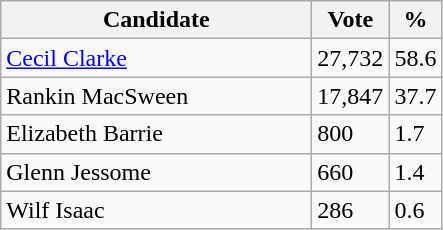<table class="wikitable">
<tr>
<th bgcolor="#DDDDFF" width="200px">Candidate</th>
<th bgcolor="#DDDDFF">Vote</th>
<th bgcolor="#DDDDFF">%</th>
</tr>
<tr>
<td><a href='#'>Cecil Clarke</a></td>
<td>27,732</td>
<td>58.6</td>
</tr>
<tr>
<td>Rankin MacSween</td>
<td>17,847</td>
<td>37.7</td>
</tr>
<tr>
<td>Elizabeth Barrie</td>
<td>800</td>
<td>1.7</td>
</tr>
<tr>
<td>Glenn Jessome</td>
<td>660</td>
<td>1.4</td>
</tr>
<tr>
<td>Wilf Isaac</td>
<td>286</td>
<td>0.6</td>
</tr>
</table>
